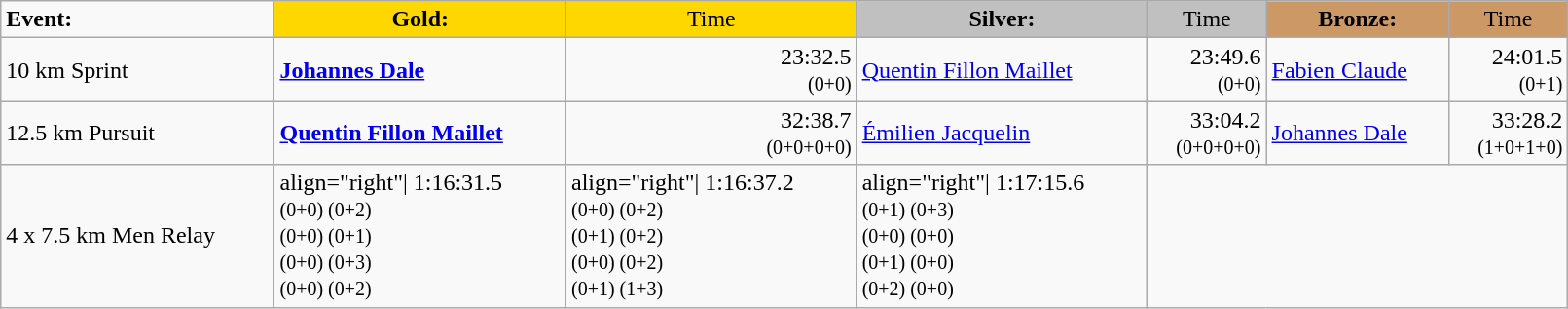<table class="wikitable" width=85%>
<tr>
<td><strong>Event:</strong></td>
<td style="text-align:center;background-color:gold;"><strong>Gold:</strong></td>
<td style="text-align:center;background-color:gold;">Time</td>
<td style="text-align:center;background-color:silver;"><strong>Silver:</strong></td>
<td style="text-align:center;background-color:silver;">Time</td>
<td style="text-align:center;background-color:#CC9966;"><strong>Bronze:</strong></td>
<td style="text-align:center;background-color:#CC9966;">Time</td>
</tr>
<tr>
<td>10 km Sprint<br></td>
<td><strong><a href='#'>Johannes Dale</a></strong><br><small></small></td>
<td align="right">23:32.5<br><small>(0+0)</small></td>
<td><a href='#'>Quentin Fillon Maillet</a><br><small></small></td>
<td align="right">23:49.6<br><small>(0+0)</small></td>
<td><a href='#'>Fabien Claude</a><br><small></small></td>
<td align="right">24:01.5<br><small>(0+1)</small></td>
</tr>
<tr>
<td>12.5 km Pursuit<br></td>
<td><strong><a href='#'>Quentin Fillon Maillet</a></strong><br><small></small></td>
<td align="right">32:38.7<br><small>(0+0+0+0)</small></td>
<td><a href='#'>Émilien Jacquelin</a><br><small></small></td>
<td align="right">33:04.2<br><small>(0+0+0+0)</small></td>
<td><a href='#'>Johannes Dale</a><br><small></small></td>
<td align="right">33:28.2<br><small>(1+0+1+0)</small></td>
</tr>
<tr>
<td>4 x 7.5 km Men Relay<br></td>
<td>align="right"| 1:16:31.5<small><br>(0+0) (0+2)<br>(0+0) (0+1)<br>(0+0) (0+3)<br>(0+0) (0+2)</small></td>
<td>align="right"| 1:16:37.2<small><br>(0+0) (0+2)<br>(0+1) (0+2)<br>(0+0) (0+2)<br>(0+1) (1+3)</small></td>
<td>align="right"| 1:17:15.6<small><br>(0+1) (0+3)<br>(0+0) (0+0)<br>(0+1) (0+0)<br>(0+2) (0+0)</small></td>
</tr>
</table>
